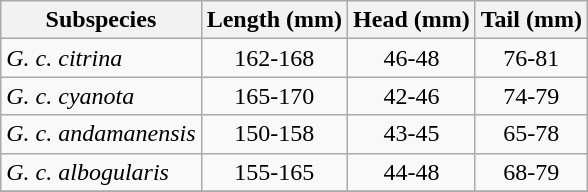<table class="wikitable ">
<tr>
<th>Subspecies</th>
<th align="center">Length (mm)</th>
<th align="center">Head (mm)</th>
<th align="center">Tail (mm)</th>
</tr>
<tr>
<td><em>G. c. citrina</em></td>
<td align="center">162-168</td>
<td align="center">46-48</td>
<td align="center">76-81</td>
</tr>
<tr>
<td><em>G. c. cyanota</em></td>
<td align="center">165-170</td>
<td align="center">42-46</td>
<td align="center">74-79</td>
</tr>
<tr>
<td><em>G. c. andamanensis </em></td>
<td align="center">150-158</td>
<td align="center">43-45</td>
<td align="center">65-78</td>
</tr>
<tr>
<td><em>G. c. albogularis </em></td>
<td align="center">155-165</td>
<td align="center">44-48</td>
<td align="center">68-79</td>
</tr>
<tr class="sortbottom">
</tr>
</table>
